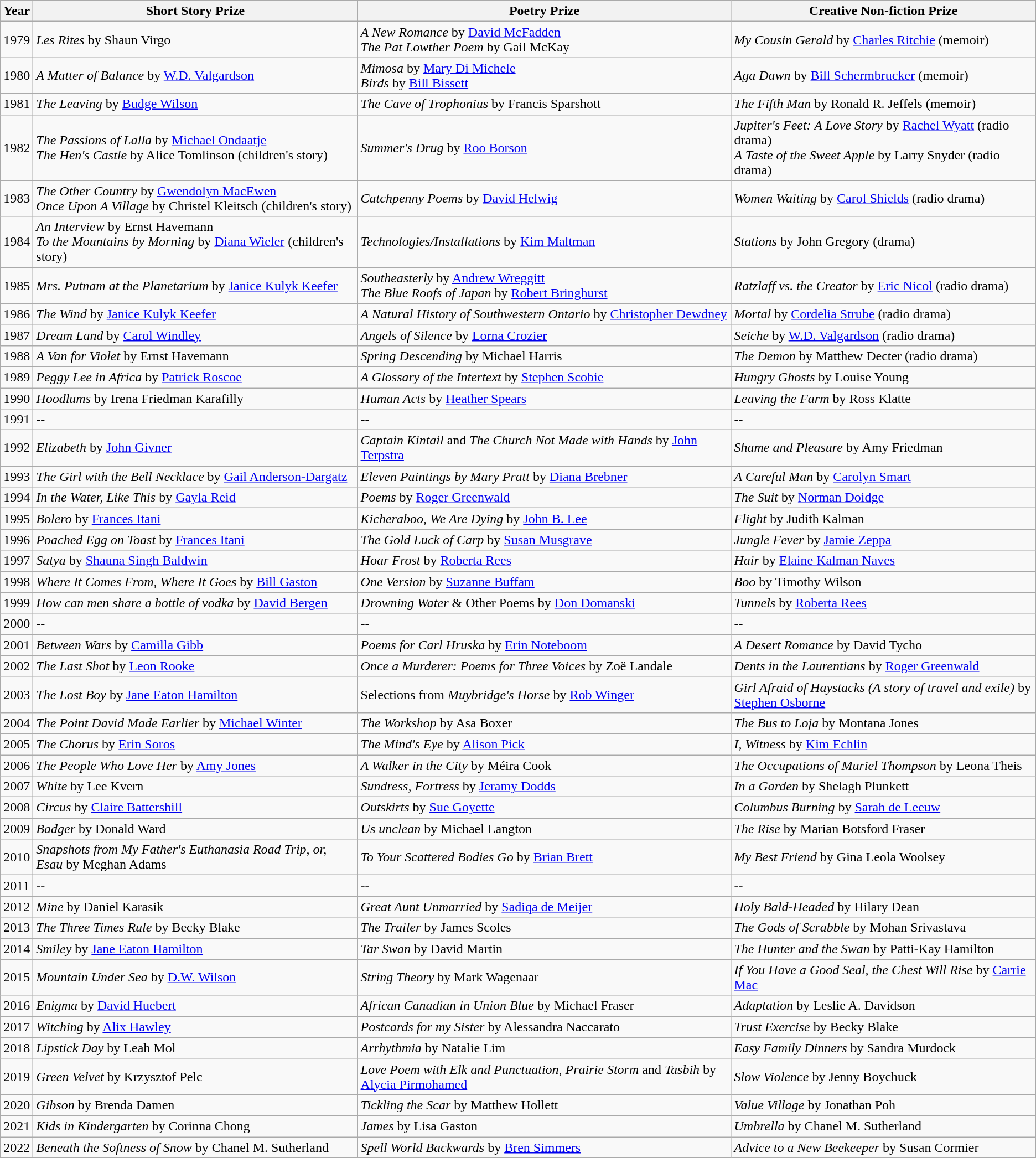<table class="wikitable">
<tr>
<th>Year</th>
<th>Short Story Prize</th>
<th>Poetry Prize</th>
<th>Creative Non-fiction Prize</th>
</tr>
<tr>
<td>1979</td>
<td><em>Les Rites</em> by Shaun Virgo</td>
<td><em>A New Romance</em> by <a href='#'>David McFadden</a><br><em>The Pat Lowther Poem</em> by Gail McKay</td>
<td><em>My Cousin Gerald</em> by <a href='#'>Charles Ritchie</a> (memoir)</td>
</tr>
<tr>
<td>1980</td>
<td><em>A Matter of Balance</em> by <a href='#'>W.D. Valgardson</a></td>
<td><em>Mimosa</em> by <a href='#'>Mary Di Michele</a><br><em>Birds</em> by <a href='#'>Bill Bissett</a></td>
<td><em>Aga Dawn</em> by <a href='#'>Bill Schermbrucker</a> (memoir)</td>
</tr>
<tr>
<td>1981</td>
<td><em>The Leaving</em> by <a href='#'>Budge Wilson</a></td>
<td><em>The Cave of Trophonius</em> by Francis Sparshott</td>
<td><em>The Fifth Man</em> by Ronald R. Jeffels (memoir)</td>
</tr>
<tr>
<td>1982</td>
<td><em>The Passions of Lalla</em> by <a href='#'>Michael Ondaatje</a><br><em>The Hen's Castle</em> by Alice Tomlinson (children's story)</td>
<td><em>Summer's Drug</em> by <a href='#'>Roo Borson</a></td>
<td><em>Jupiter's Feet: A Love Story</em> by <a href='#'>Rachel Wyatt</a> (radio drama)<br><em>A Taste of the Sweet Apple</em> by Larry Snyder (radio drama)</td>
</tr>
<tr>
<td>1983</td>
<td><em>The Other Country</em> by <a href='#'>Gwendolyn MacEwen</a><br><em>Once Upon A Village</em> by Christel Kleitsch (children's story)</td>
<td><em>Catchpenny Poems</em> by <a href='#'>David Helwig</a></td>
<td><em>Women Waiting</em> by <a href='#'>Carol Shields</a> (radio drama)</td>
</tr>
<tr>
<td>1984</td>
<td><em>An Interview</em> by Ernst Havemann<br><em>To the Mountains by Morning</em> by <a href='#'>Diana Wieler</a> (children's story)</td>
<td><em>Technologies/Installations</em> by <a href='#'>Kim Maltman</a></td>
<td><em>Stations</em> by John Gregory (drama)</td>
</tr>
<tr>
<td>1985</td>
<td><em>Mrs. Putnam at the Planetarium</em> by <a href='#'>Janice Kulyk Keefer</a></td>
<td><em>Southeasterly</em> by <a href='#'>Andrew Wreggitt</a><br><em>The Blue Roofs of Japan</em> by <a href='#'>Robert Bringhurst</a></td>
<td><em>Ratzlaff vs. the Creator</em> by <a href='#'>Eric Nicol</a> (radio drama)</td>
</tr>
<tr>
<td>1986</td>
<td><em>The Wind</em> by <a href='#'>Janice Kulyk Keefer</a></td>
<td><em>A Natural History of Southwestern Ontario</em> by <a href='#'>Christopher Dewdney</a></td>
<td><em>Mortal</em> by <a href='#'>Cordelia Strube</a> (radio drama)</td>
</tr>
<tr>
<td>1987</td>
<td><em>Dream Land</em> by <a href='#'>Carol Windley</a></td>
<td><em>Angels of Silence</em> by <a href='#'>Lorna Crozier</a></td>
<td><em>Seiche</em> by <a href='#'>W.D. Valgardson</a> (radio drama)</td>
</tr>
<tr>
<td>1988</td>
<td><em>A Van for Violet</em> by Ernst Havemann</td>
<td><em>Spring Descending</em> by Michael Harris</td>
<td><em>The Demon</em> by Matthew Decter (radio drama)</td>
</tr>
<tr>
<td>1989</td>
<td><em>Peggy Lee in Africa</em> by <a href='#'>Patrick Roscoe</a></td>
<td><em>A Glossary of the Intertext</em> by <a href='#'>Stephen Scobie</a></td>
<td><em>Hungry Ghosts</em> by Louise Young</td>
</tr>
<tr>
<td>1990</td>
<td><em>Hoodlums</em> by Irena Friedman Karafilly</td>
<td><em>Human Acts</em> by <a href='#'>Heather Spears</a></td>
<td><em>Leaving the Farm</em> by Ross Klatte</td>
</tr>
<tr>
<td>1991</td>
<td>--</td>
<td>--</td>
<td>--</td>
</tr>
<tr>
<td>1992</td>
<td><em>Elizabeth</em> by <a href='#'>John Givner</a></td>
<td><em>Captain Kintail</em> and <em>The Church Not Made with Hands</em> by <a href='#'>John Terpstra</a></td>
<td><em>Shame and Pleasure</em> by Amy Friedman</td>
</tr>
<tr>
<td>1993</td>
<td><em>The Girl with the Bell Necklace</em> by <a href='#'>Gail Anderson-Dargatz</a></td>
<td><em>Eleven Paintings by Mary Pratt</em> by <a href='#'>Diana Brebner</a></td>
<td><em>A Careful Man</em> by <a href='#'>Carolyn Smart</a></td>
</tr>
<tr>
<td>1994</td>
<td><em>In the Water, Like This</em> by <a href='#'>Gayla Reid</a></td>
<td><em>Poems</em> by <a href='#'>Roger Greenwald</a></td>
<td><em>The Suit</em> by <a href='#'>Norman Doidge</a></td>
</tr>
<tr>
<td>1995</td>
<td><em>Bolero</em> by <a href='#'>Frances Itani</a></td>
<td><em>Kicheraboo, We Are Dying</em> by <a href='#'>John B. Lee</a></td>
<td><em>Flight</em> by Judith Kalman</td>
</tr>
<tr>
<td>1996</td>
<td><em>Poached Egg on Toast</em> by <a href='#'>Frances Itani</a></td>
<td><em>The Gold Luck of Carp</em> by <a href='#'>Susan Musgrave</a></td>
<td><em>Jungle Fever</em> by <a href='#'>Jamie Zeppa</a></td>
</tr>
<tr>
<td>1997</td>
<td><em>Satya</em> by <a href='#'>Shauna Singh Baldwin</a></td>
<td><em>Hoar Frost</em> by <a href='#'>Roberta Rees</a></td>
<td><em>Hair</em> by <a href='#'>Elaine Kalman Naves</a></td>
</tr>
<tr>
<td>1998</td>
<td><em>Where It Comes From, Where It Goes</em> by <a href='#'>Bill Gaston</a></td>
<td><em>One Version</em> by <a href='#'>Suzanne Buffam</a></td>
<td><em>Boo</em> by Timothy Wilson</td>
</tr>
<tr>
<td>1999</td>
<td><em>How can men share a bottle of vodka</em> by <a href='#'>David Bergen</a></td>
<td><em>Drowning Water</em> & Other Poems by <a href='#'>Don Domanski</a></td>
<td><em>Tunnels</em> by <a href='#'>Roberta Rees</a></td>
</tr>
<tr>
<td>2000</td>
<td>--</td>
<td>--</td>
<td>--</td>
</tr>
<tr>
<td>2001</td>
<td><em>Between Wars</em> by <a href='#'>Camilla Gibb</a></td>
<td><em>Poems for Carl Hruska</em> by <a href='#'>Erin Noteboom</a></td>
<td><em>A Desert Romance</em> by David Tycho</td>
</tr>
<tr>
<td>2002</td>
<td><em>The Last Shot</em> by <a href='#'>Leon Rooke</a></td>
<td><em>Once a Murderer: Poems for Three Voices</em> by Zoë Landale</td>
<td><em>Dents in the Laurentians</em> by <a href='#'>Roger Greenwald</a></td>
</tr>
<tr>
<td>2003</td>
<td><em>The Lost Boy</em> by <a href='#'>Jane Eaton Hamilton</a></td>
<td>Selections from <em>Muybridge's Horse</em> by <a href='#'>Rob Winger</a></td>
<td><em>Girl Afraid of Haystacks (A story of travel and exile)</em> by <a href='#'>Stephen Osborne</a></td>
</tr>
<tr>
<td>2004</td>
<td><em>The Point David Made Earlier</em> by <a href='#'>Michael Winter</a></td>
<td><em>The Workshop</em> by Asa Boxer</td>
<td><em>The Bus to Loja</em> by Montana Jones</td>
</tr>
<tr>
<td>2005</td>
<td><em>The Chorus</em> by <a href='#'>Erin Soros</a></td>
<td><em>The Mind's Eye</em> by <a href='#'>Alison Pick</a></td>
<td><em>I, Witness</em> by <a href='#'>Kim Echlin</a></td>
</tr>
<tr>
<td>2006</td>
<td><em>The People Who Love Her</em> by <a href='#'>Amy Jones</a></td>
<td><em>A Walker in the City</em> by Méira Cook</td>
<td><em>The Occupations of Muriel Thompson</em> by Leona Theis</td>
</tr>
<tr>
<td>2007</td>
<td><em>White</em> by Lee Kvern</td>
<td><em>Sundress, Fortress</em> by <a href='#'>Jeramy Dodds</a></td>
<td><em>In a Garden</em> by Shelagh Plunkett</td>
</tr>
<tr>
<td>2008</td>
<td><em>Circus</em> by <a href='#'>Claire Battershill</a></td>
<td><em>Outskirts</em> by <a href='#'>Sue Goyette</a></td>
<td><em>Columbus Burning</em> by <a href='#'>Sarah de Leeuw</a></td>
</tr>
<tr>
<td>2009</td>
<td><em>Badger</em> by Donald Ward</td>
<td><em>Us unclean</em> by Michael Langton</td>
<td><em>The Rise</em> by Marian Botsford Fraser</td>
</tr>
<tr>
<td>2010</td>
<td><em>Snapshots from My Father's Euthanasia Road Trip, or, Esau</em> by Meghan Adams</td>
<td><em>To Your Scattered Bodies Go</em> by <a href='#'>Brian Brett</a></td>
<td><em>My Best Friend</em> by Gina Leola Woolsey</td>
</tr>
<tr>
<td>2011</td>
<td>--</td>
<td>--</td>
<td>--</td>
</tr>
<tr>
<td>2012</td>
<td><em>Mine</em> by Daniel Karasik</td>
<td><em>Great Aunt Unmarried</em> by <a href='#'>Sadiqa de Meijer</a></td>
<td><em>Holy Bald-Headed</em> by Hilary Dean</td>
</tr>
<tr>
<td>2013</td>
<td><em>The Three Times Rule</em> by Becky Blake</td>
<td><em>The Trailer</em> by James Scoles</td>
<td><em>The Gods of Scrabble</em> by Mohan Srivastava</td>
</tr>
<tr>
<td>2014</td>
<td><em>Smiley</em> by <a href='#'>Jane Eaton Hamilton</a></td>
<td><em>Tar Swan</em> by David Martin</td>
<td><em>The Hunter and the Swan</em> by Patti-Kay Hamilton</td>
</tr>
<tr>
<td>2015</td>
<td><em>Mountain Under Sea</em> by <a href='#'>D.W. Wilson</a></td>
<td><em>String Theory</em> by Mark Wagenaar</td>
<td><em>If You Have a Good Seal, the Chest Will Rise</em> by <a href='#'>Carrie Mac</a></td>
</tr>
<tr>
<td>2016</td>
<td><em>Enigma</em> by <a href='#'>David Huebert</a></td>
<td><em>African Canadian in Union Blue</em> by Michael Fraser</td>
<td><em>Adaptation</em> by Leslie A. Davidson</td>
</tr>
<tr>
<td>2017</td>
<td><em>Witching</em> by <a href='#'>Alix Hawley</a></td>
<td><em>Postcards for my Sister</em> by Alessandra Naccarato</td>
<td><em>Trust Exercise</em> by Becky Blake</td>
</tr>
<tr>
<td>2018</td>
<td><em>Lipstick Day</em> by Leah Mol</td>
<td><em>Arrhythmia</em> by Natalie Lim</td>
<td><em>Easy Family Dinners</em> by Sandra Murdock</td>
</tr>
<tr>
<td>2019</td>
<td><em>Green Velvet</em> by Krzysztof Pelc</td>
<td><em>Love Poem with Elk and Punctuation, Prairie Storm</em> and <em>Tasbih</em> by <a href='#'>Alycia Pirmohamed</a></td>
<td><em>Slow Violence</em> by Jenny Boychuck</td>
</tr>
<tr>
<td>2020</td>
<td><em>Gibson</em> by Brenda Damen</td>
<td><em>Tickling the Scar</em> by Matthew Hollett</td>
<td><em>Value Village</em> by Jonathan Poh</td>
</tr>
<tr>
<td>2021</td>
<td><em>Kids in Kindergarten</em> by Corinna Chong</td>
<td><em>James</em> by Lisa Gaston</td>
<td><em>Umbrella</em> by Chanel M. Sutherland</td>
</tr>
<tr>
<td>2022</td>
<td><em>Beneath the Softness of Snow</em> by Chanel M. Sutherland</td>
<td><em>Spell World Backwards</em> by <a href='#'>Bren Simmers</a></td>
<td><em>Advice to a New Beekeeper</em> by Susan Cormier</td>
</tr>
</table>
